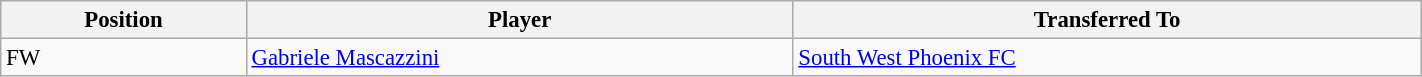<table class="wikitable sortable" style="width:75%; text-align:center; font-size:95%; text-align:left;">
<tr>
<th><strong>Position</strong></th>
<th><strong>Player</strong></th>
<th><strong>Transferred To</strong></th>
</tr>
<tr>
<td>FW</td>
<td> <a href='#'>Gabriele Mascazzini</a></td>
<td> <a href='#'>South West Phoenix FC</a></td>
</tr>
</table>
